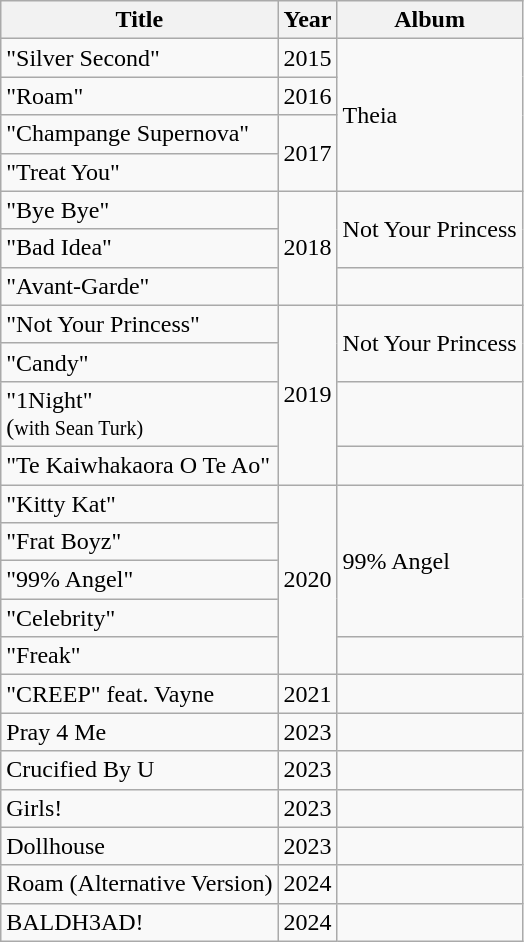<table class="wikitable">
<tr>
<th>Title</th>
<th>Year</th>
<th>Album</th>
</tr>
<tr>
<td>"Silver Second"</td>
<td>2015</td>
<td rowspan="4">Theia</td>
</tr>
<tr>
<td>"Roam"</td>
<td>2016</td>
</tr>
<tr>
<td>"Champange Supernova"</td>
<td rowspan="2">2017</td>
</tr>
<tr>
<td>"Treat You"</td>
</tr>
<tr>
<td>"Bye Bye"</td>
<td rowspan="3">2018</td>
<td rowspan="2">Not Your Princess</td>
</tr>
<tr>
<td>"Bad Idea"</td>
</tr>
<tr>
<td>"Avant-Garde"</td>
<td></td>
</tr>
<tr>
<td>"Not Your Princess"</td>
<td rowspan="4">2019</td>
<td rowspan="2">Not Your Princess</td>
</tr>
<tr>
<td>"Candy"</td>
</tr>
<tr>
<td>"1Night"<br>(<small>with Sean Turk)</small></td>
<td></td>
</tr>
<tr>
<td>"Te Kaiwhakaora O Te Ao"</td>
<td></td>
</tr>
<tr>
<td>"Kitty Kat"</td>
<td rowspan="5">2020</td>
<td rowspan="4">99% Angel</td>
</tr>
<tr>
<td>"Frat Boyz"</td>
</tr>
<tr>
<td>"99% Angel"</td>
</tr>
<tr>
<td>"Celebrity"</td>
</tr>
<tr>
<td>"Freak"</td>
<td></td>
</tr>
<tr>
<td>"CREEP" feat. Vayne</td>
<td>2021</td>
<td></td>
</tr>
<tr>
<td>Pray 4 Me </td>
<td>2023</td>
<td></td>
</tr>
<tr>
<td>Crucified By U</td>
<td>2023</td>
<td></td>
</tr>
<tr>
<td>Girls!</td>
<td>2023</td>
<td></td>
</tr>
<tr>
<td>Dollhouse</td>
<td>2023</td>
<td></td>
</tr>
<tr>
<td>Roam (Alternative Version)</td>
<td>2024</td>
<td></td>
</tr>
<tr>
<td>BALDH3AD!</td>
<td>2024</td>
<td></td>
</tr>
</table>
